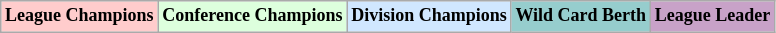<table class="wikitable"  style="margin:center; font-size:75%;">
<tr>
<td style="text-align:center; background:#fcc;"><strong>League Champions</strong></td>
<td style="text-align:center; background:#dfd;"><strong>Conference Champions</strong></td>
<td style="text-align:center; background:#d0e7ff;"><strong>Division Champions</strong></td>
<td style="text-align:center; background:#96cdcd;"><strong>Wild Card Berth</strong></td>
<td style="text-align:center; background:#c8a2c8;"><strong>League Leader</strong></td>
</tr>
</table>
